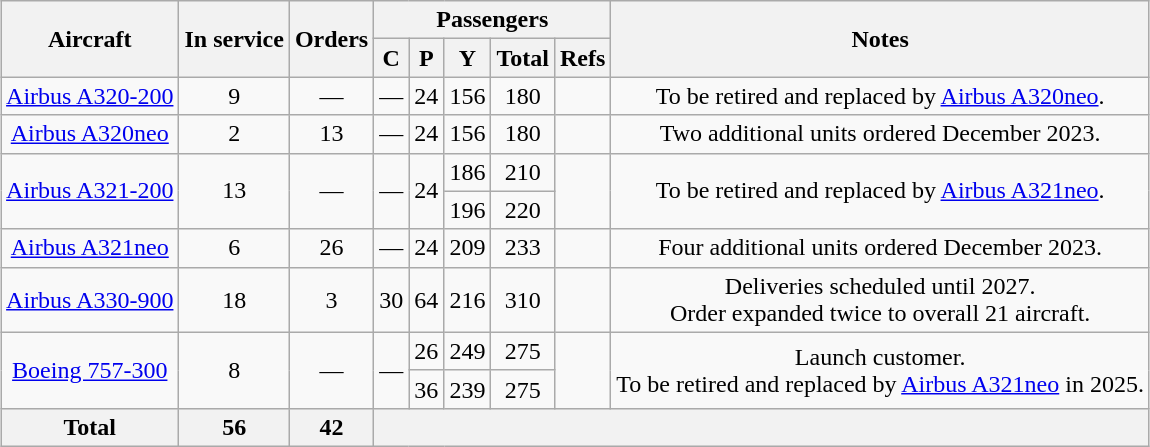<table class="wikitable" style="margin:0.5em auto; text-align:center">
<tr>
<th rowspan="2">Aircraft</th>
<th rowspan="2">In service</th>
<th rowspan="2">Orders</th>
<th colspan="5">Passengers</th>
<th rowspan="2">Notes</th>
</tr>
<tr>
<th><abbr>C</abbr></th>
<th><abbr>P</abbr></th>
<th><abbr>Y</abbr></th>
<th>Total</th>
<th>Refs</th>
</tr>
<tr>
<td><a href='#'>Airbus A320-200</a></td>
<td>9</td>
<td>—</td>
<td>—</td>
<td>24</td>
<td>156</td>
<td>180</td>
<td></td>
<td>To be retired and replaced by <a href='#'>Airbus A320neo</a>.</td>
</tr>
<tr>
<td><a href='#'>Airbus A320neo</a></td>
<td>2</td>
<td>13</td>
<td>—</td>
<td>24</td>
<td>156</td>
<td>180</td>
<td></td>
<td>Two additional units ordered December 2023.</td>
</tr>
<tr>
<td rowspan="2"><a href='#'>Airbus A321-200</a></td>
<td rowspan="2">13</td>
<td rowspan="2">—</td>
<td rowspan="2">—</td>
<td rowspan="2">24</td>
<td>186</td>
<td>210</td>
<td rowspan="2"></td>
<td rowspan="2">To be retired and replaced by <a href='#'>Airbus A321neo</a>.</td>
</tr>
<tr>
<td>196</td>
<td>220</td>
</tr>
<tr>
<td><a href='#'>Airbus A321neo</a></td>
<td>6</td>
<td>26</td>
<td>—</td>
<td>24</td>
<td>209</td>
<td>233</td>
<td></td>
<td>Four additional units ordered December 2023.</td>
</tr>
<tr>
<td><a href='#'>Airbus A330-900</a></td>
<td>18</td>
<td>3</td>
<td>30</td>
<td>64</td>
<td>216</td>
<td>310</td>
<td></td>
<td>Deliveries scheduled until 2027.<br>Order expanded twice to overall 21 aircraft.</td>
</tr>
<tr>
<td rowspan="2"><a href='#'>Boeing 757-300</a></td>
<td rowspan="2">8</td>
<td rowspan="2">—</td>
<td rowspan="2">—</td>
<td>26</td>
<td>249</td>
<td>275</td>
<td rowspan="2"></td>
<td rowspan="2">Launch customer.<br>To be retired and replaced by <a href='#'>Airbus A321neo</a> in 2025.</td>
</tr>
<tr>
<td>36</td>
<td>239</td>
<td>275</td>
</tr>
<tr>
<th>Total</th>
<th>56</th>
<th>42</th>
<th colspan="6"></th>
</tr>
</table>
